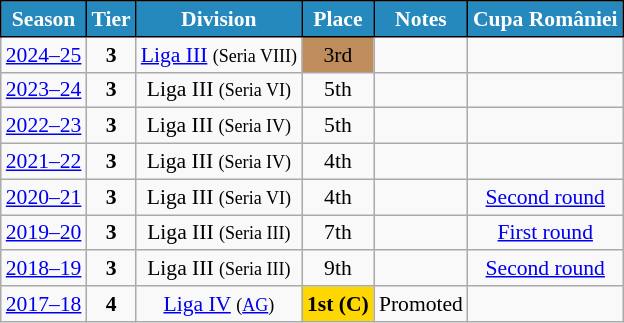<table class="wikitable" style="text-align:center; font-size:90%">
<tr>
<th style="background:#2589bd;color:#FFFFFF;border:1px solid #000000;">Season</th>
<th style="background:#2589bd;color:#FFFFFF;border:1px solid #000000;">Tier</th>
<th style="background:#2589bd;color:#FFFFFF;border:1px solid #000000;">Division</th>
<th style="background:#2589bd;color:#FFFFFF;border:1px solid #000000;">Place</th>
<th style="background:#2589bd;color:#FFFFFF;border:1px solid #000000;">Notes</th>
<th style="background:#2589bd;color:#FFFFFF;border:1px solid #000000;">Cupa României</th>
</tr>
<tr>
<td><a href='#'>2024–25</a></td>
<td><strong>3</strong></td>
<td><a href='#'>Liga III</a> <small>(Seria VIII)</small></td>
<td align=center bgcolor=#BF8D5B>3rd</td>
<td></td>
<td></td>
</tr>
<tr>
<td><a href='#'>2023–24</a></td>
<td><strong>3</strong></td>
<td>Liga III <small>(Seria VI)</small></td>
<td>5th</td>
<td></td>
<td></td>
</tr>
<tr>
<td><a href='#'>2022–23</a></td>
<td><strong>3</strong></td>
<td>Liga III <small>(Seria IV)</small></td>
<td>5th</td>
<td></td>
<td></td>
</tr>
<tr>
<td><a href='#'>2021–22</a></td>
<td><strong>3</strong></td>
<td>Liga III <small>(Seria IV)</small></td>
<td>4th</td>
<td></td>
<td></td>
</tr>
<tr>
<td><a href='#'>2020–21</a></td>
<td><strong>3</strong></td>
<td>Liga III <small>(Seria VI)</small></td>
<td>4th</td>
<td></td>
<td><a href='#'>Second round</a></td>
</tr>
<tr>
<td><a href='#'>2019–20</a></td>
<td><strong>3</strong></td>
<td>Liga III <small>(Seria III)</small></td>
<td>7th</td>
<td></td>
<td><a href='#'>First round</a></td>
</tr>
<tr>
<td><a href='#'>2018–19</a></td>
<td><strong>3</strong></td>
<td>Liga III <small>(Seria III)</small></td>
<td>9th</td>
<td></td>
<td><a href='#'>Second round</a></td>
</tr>
<tr>
<td><a href='#'>2017–18</a></td>
<td><strong>4</strong></td>
<td><a href='#'>Liga IV</a> <small>(<a href='#'>AG</a>)</small></td>
<td align=center bgcolor=gold><strong>1st (C)</strong></td>
<td>Promoted</td>
<td></td>
</tr>
</table>
